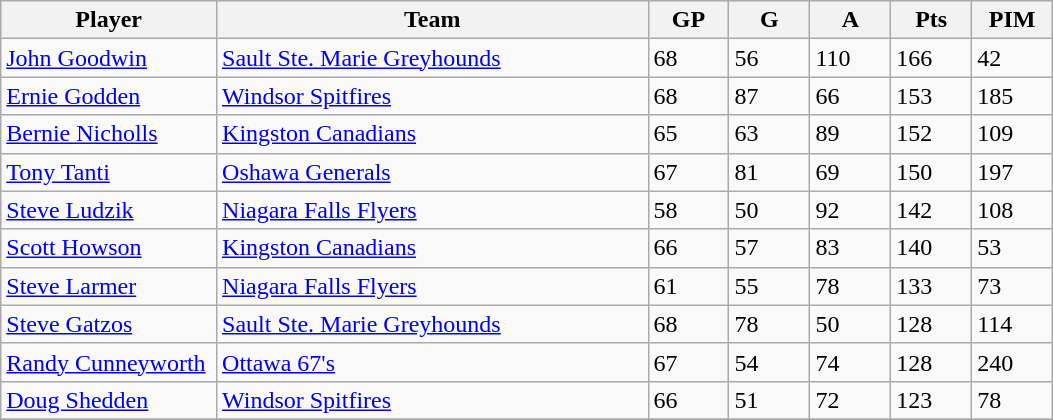<table class="wikitable">
<tr>
<th bgcolor="#DDDDFF" width="20%">Player</th>
<th bgcolor="#DDDDFF" width="40%">Team</th>
<th bgcolor="#DDDDFF" width="7.5%">GP</th>
<th bgcolor="#DDDDFF" width="7.5%">G</th>
<th bgcolor="#DDDDFF" width="7.5%">A</th>
<th bgcolor="#DDDDFF" width="7.5%">Pts</th>
<th bgcolor="#DDDDFF" width="7.5%">PIM</th>
</tr>
<tr>
<td><a href='#'>John Goodwin</a></td>
<td><a href='#'>Sault Ste. Marie Greyhounds</a></td>
<td>68</td>
<td>56</td>
<td>110</td>
<td>166</td>
<td>42</td>
</tr>
<tr>
<td><a href='#'>Ernie Godden</a></td>
<td><a href='#'>Windsor Spitfires</a></td>
<td>68</td>
<td>87</td>
<td>66</td>
<td>153</td>
<td>185</td>
</tr>
<tr>
<td><a href='#'>Bernie Nicholls</a></td>
<td><a href='#'>Kingston Canadians</a></td>
<td>65</td>
<td>63</td>
<td>89</td>
<td>152</td>
<td>109</td>
</tr>
<tr>
<td><a href='#'>Tony Tanti</a></td>
<td><a href='#'>Oshawa Generals</a></td>
<td>67</td>
<td>81</td>
<td>69</td>
<td>150</td>
<td>197</td>
</tr>
<tr>
<td><a href='#'>Steve Ludzik</a></td>
<td><a href='#'>Niagara Falls Flyers</a></td>
<td>58</td>
<td>50</td>
<td>92</td>
<td>142</td>
<td>108</td>
</tr>
<tr>
<td><a href='#'>Scott Howson</a></td>
<td><a href='#'>Kingston Canadians</a></td>
<td>66</td>
<td>57</td>
<td>83</td>
<td>140</td>
<td>53</td>
</tr>
<tr>
<td><a href='#'>Steve Larmer</a></td>
<td><a href='#'>Niagara Falls Flyers</a></td>
<td>61</td>
<td>55</td>
<td>78</td>
<td>133</td>
<td>73</td>
</tr>
<tr>
<td><a href='#'>Steve Gatzos</a></td>
<td><a href='#'>Sault Ste. Marie Greyhounds</a></td>
<td>68</td>
<td>78</td>
<td>50</td>
<td>128</td>
<td>114</td>
</tr>
<tr>
<td><a href='#'>Randy Cunneyworth</a></td>
<td><a href='#'>Ottawa 67's</a></td>
<td>67</td>
<td>54</td>
<td>74</td>
<td>128</td>
<td>240</td>
</tr>
<tr>
<td><a href='#'>Doug Shedden</a></td>
<td><a href='#'>Windsor Spitfires</a></td>
<td>66</td>
<td>51</td>
<td>72</td>
<td>123</td>
<td>78</td>
</tr>
<tr>
</tr>
</table>
